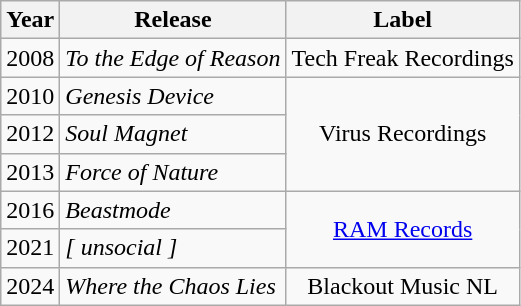<table class=wikitable>
<tr>
<th>Year</th>
<th>Release</th>
<th>Label</th>
</tr>
<tr>
<td style="text-align:center;">2008</td>
<td><em>To the Edge of Reason</em></td>
<td style="text-align:center;">Tech Freak Recordings</td>
</tr>
<tr>
<td style="text-align:center;">2010</td>
<td><em>Genesis Device</em></td>
<td style="text-align:center;" rowspan="3">Virus Recordings</td>
</tr>
<tr>
<td style="text-align:center;">2012</td>
<td><em>Soul Magnet</em></td>
</tr>
<tr>
<td style="text-align:center;">2013</td>
<td><em>Force of Nature</em></td>
</tr>
<tr>
<td style="text-align:center;">2016</td>
<td><em>Beastmode</em></td>
<td style="text-align:center;" rowspan="2"><a href='#'>RAM Records</a></td>
</tr>
<tr>
<td style="text-align:center;">2021</td>
<td><em>[ unsocial ]</em></td>
</tr>
<tr>
<td style="text-align:center;">2024</td>
<td><em>Where the Chaos Lies</em></td>
<td style="text-align:center;">Blackout Music NL</td>
</tr>
</table>
